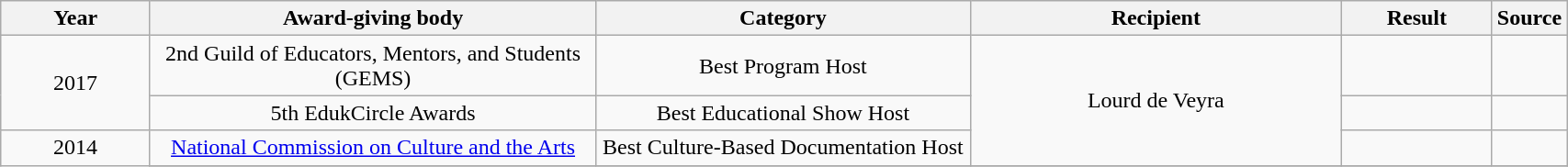<table | width="90%" class="wikitable sortable" | style="text-align:center;">
<tr>
<th width="10%">Year</th>
<th width="30%">Award-giving body</th>
<th width="25%">Category</th>
<th width="25%">Recipient</th>
<th width="10%">Result</th>
<th width="10%">Source</th>
</tr>
<tr>
<td rowspan="2">2017</td>
<td>2nd Guild of Educators, Mentors, and Students (GEMS)</td>
<td>Best Program Host</td>
<td rowspan="3">Lourd de Veyra</td>
<td></td>
<td></td>
</tr>
<tr>
<td 2015>5th EdukCircle Awards</td>
<td>Best Educational Show Host</td>
<td></td>
<td></td>
</tr>
<tr>
<td rowspan="2">2014</td>
<td><a href='#'>National Commission on Culture and the Arts</a></td>
<td>Best Culture-Based Documentation Host</td>
<td></td>
<td></td>
</tr>
<tr>
</tr>
</table>
